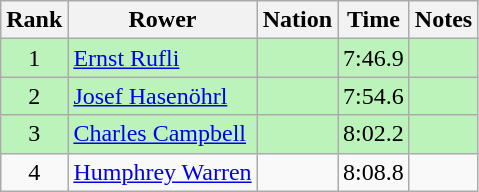<table class="wikitable sortable" style="text-align:center">
<tr>
<th>Rank</th>
<th>Rower</th>
<th>Nation</th>
<th>Time</th>
<th>Notes</th>
</tr>
<tr bgcolor=bbf3bb>
<td>1</td>
<td align=left><a href='#'>Ernst Rufli</a></td>
<td align=left></td>
<td>7:46.9</td>
<td></td>
</tr>
<tr bgcolor=bbf3bb>
<td>2</td>
<td align=left><a href='#'>Josef Hasenöhrl</a></td>
<td align=left></td>
<td>7:54.6</td>
<td></td>
</tr>
<tr bgcolor=bbf3bb>
<td>3</td>
<td align=left><a href='#'>Charles Campbell</a></td>
<td align=left></td>
<td>8:02.2</td>
<td></td>
</tr>
<tr>
<td>4</td>
<td align=left><a href='#'>Humphrey Warren</a></td>
<td align=left></td>
<td>8:08.8</td>
<td></td>
</tr>
</table>
